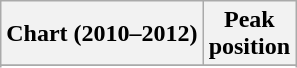<table class="wikitable sortable plainrowheaders" style="text-align:center">
<tr>
<th scope="col">Chart (2010–2012)</th>
<th scope="col">Peak<br>position</th>
</tr>
<tr>
</tr>
<tr>
</tr>
<tr>
</tr>
<tr>
</tr>
<tr>
</tr>
</table>
